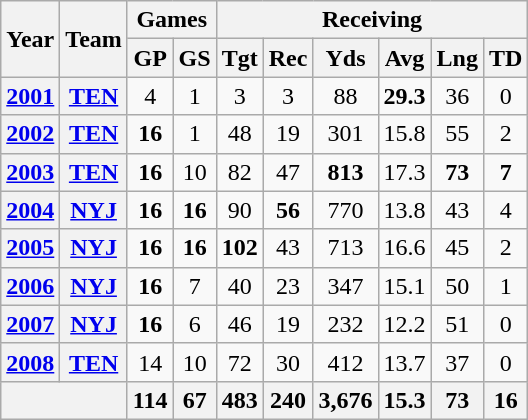<table class="wikitable" style="text-align:center">
<tr>
<th rowspan="2">Year</th>
<th rowspan="2">Team</th>
<th colspan="2">Games</th>
<th colspan="6">Receiving</th>
</tr>
<tr>
<th>GP</th>
<th>GS</th>
<th>Tgt</th>
<th>Rec</th>
<th>Yds</th>
<th>Avg</th>
<th>Lng</th>
<th>TD</th>
</tr>
<tr>
<th><a href='#'>2001</a></th>
<th><a href='#'>TEN</a></th>
<td>4</td>
<td>1</td>
<td>3</td>
<td>3</td>
<td>88</td>
<td><strong>29.3</strong></td>
<td>36</td>
<td>0</td>
</tr>
<tr>
<th><a href='#'>2002</a></th>
<th><a href='#'>TEN</a></th>
<td><strong>16</strong></td>
<td>1</td>
<td>48</td>
<td>19</td>
<td>301</td>
<td>15.8</td>
<td>55</td>
<td>2</td>
</tr>
<tr>
<th><a href='#'>2003</a></th>
<th><a href='#'>TEN</a></th>
<td><strong>16</strong></td>
<td>10</td>
<td>82</td>
<td>47</td>
<td><strong>813</strong></td>
<td>17.3</td>
<td><strong>73</strong></td>
<td><strong>7</strong></td>
</tr>
<tr>
<th><a href='#'>2004</a></th>
<th><a href='#'>NYJ</a></th>
<td><strong>16</strong></td>
<td><strong>16</strong></td>
<td>90</td>
<td><strong>56</strong></td>
<td>770</td>
<td>13.8</td>
<td>43</td>
<td>4</td>
</tr>
<tr>
<th><a href='#'>2005</a></th>
<th><a href='#'>NYJ</a></th>
<td><strong>16</strong></td>
<td><strong>16</strong></td>
<td><strong>102</strong></td>
<td>43</td>
<td>713</td>
<td>16.6</td>
<td>45</td>
<td>2</td>
</tr>
<tr>
<th><a href='#'>2006</a></th>
<th><a href='#'>NYJ</a></th>
<td><strong>16</strong></td>
<td>7</td>
<td>40</td>
<td>23</td>
<td>347</td>
<td>15.1</td>
<td>50</td>
<td>1</td>
</tr>
<tr>
<th><a href='#'>2007</a></th>
<th><a href='#'>NYJ</a></th>
<td><strong>16</strong></td>
<td>6</td>
<td>46</td>
<td>19</td>
<td>232</td>
<td>12.2</td>
<td>51</td>
<td>0</td>
</tr>
<tr>
<th><a href='#'>2008</a></th>
<th><a href='#'>TEN</a></th>
<td>14</td>
<td>10</td>
<td>72</td>
<td>30</td>
<td>412</td>
<td>13.7</td>
<td>37</td>
<td>0</td>
</tr>
<tr>
<th colspan="2"></th>
<th>114</th>
<th>67</th>
<th>483</th>
<th>240</th>
<th>3,676</th>
<th>15.3</th>
<th>73</th>
<th>16</th>
</tr>
</table>
